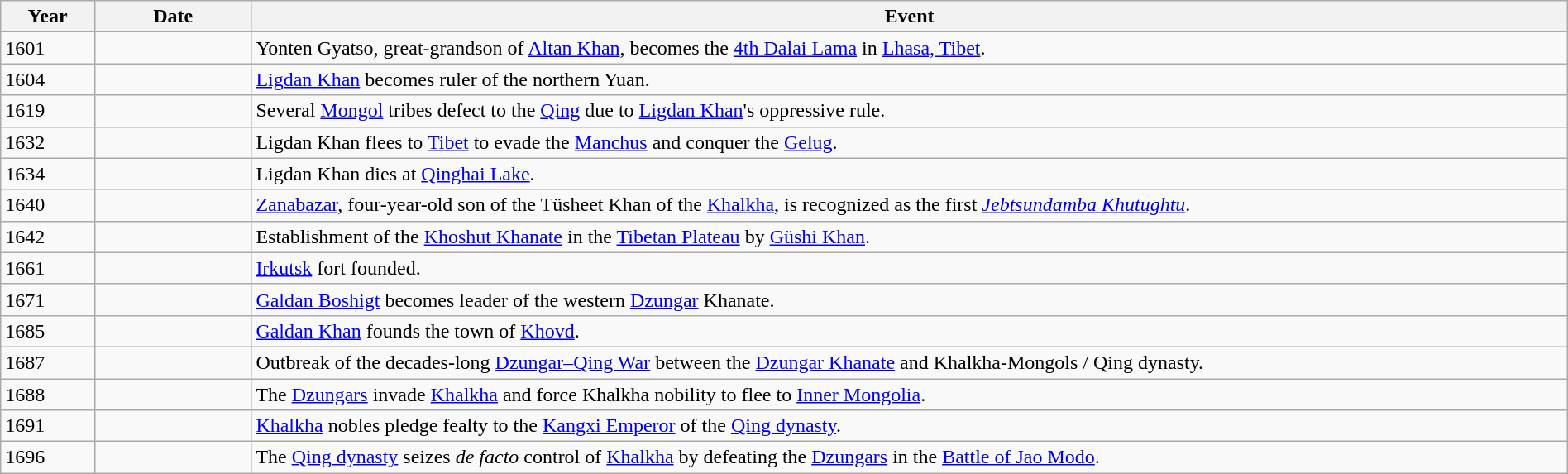<table class="wikitable" width="100%">
<tr>
<th style="width:6%">Year</th>
<th style="width:10%">Date</th>
<th>Event</th>
</tr>
<tr>
<td>1601</td>
<td></td>
<td>Yonten Gyatso, great-grandson of <a href='#'>Altan Khan</a>, becomes the <a href='#'>4th Dalai Lama</a> in <a href='#'>Lhasa, Tibet</a>.</td>
</tr>
<tr>
<td>1604</td>
<td></td>
<td><a href='#'>Ligdan Khan</a> becomes ruler of the northern Yuan.</td>
</tr>
<tr>
<td>1619</td>
<td></td>
<td>Several <a href='#'>Mongol</a> tribes defect to the <a href='#'>Qing</a> due to <a href='#'>Ligdan Khan</a>'s oppressive rule.</td>
</tr>
<tr>
<td>1632</td>
<td></td>
<td>Ligdan Khan flees to <a href='#'>Tibet</a> to evade the <a href='#'>Manchus</a> and conquer the <a href='#'>Gelug</a>.</td>
</tr>
<tr>
<td>1634</td>
<td></td>
<td>Ligdan Khan dies at <a href='#'>Qinghai Lake</a>.</td>
</tr>
<tr>
<td>1640</td>
<td></td>
<td><a href='#'>Zanabazar</a>, four-year-old son of the Tüsheet Khan of the <a href='#'>Khalkha</a>, is recognized as the first <em><a href='#'>Jebtsundamba Khutughtu</a></em>.</td>
</tr>
<tr>
<td>1642</td>
<td></td>
<td>Establishment of the <a href='#'>Khoshut Khanate</a> in the <a href='#'>Tibetan Plateau</a> by <a href='#'>Güshi Khan</a>.</td>
</tr>
<tr>
<td>1661</td>
<td></td>
<td><a href='#'>Irkutsk</a> fort founded.</td>
</tr>
<tr>
<td>1671</td>
<td></td>
<td><a href='#'>Galdan Boshigt</a> becomes leader of the western <a href='#'>Dzungar</a> Khanate.</td>
</tr>
<tr>
<td>1685</td>
<td></td>
<td><a href='#'>Galdan Khan</a> founds the town of <a href='#'>Khovd</a>.</td>
</tr>
<tr>
<td>1687</td>
<td></td>
<td>Outbreak of the decades-long <a href='#'>Dzungar–Qing War</a> between the <a href='#'>Dzungar Khanate</a> and Khalkha-Mongols / Qing dynasty.</td>
</tr>
<tr>
<td>1688</td>
<td></td>
<td>The <a href='#'>Dzungars</a> invade <a href='#'>Khalkha</a> and force Khalkha nobility to flee to <a href='#'>Inner Mongolia</a>.</td>
</tr>
<tr>
<td>1691</td>
<td></td>
<td><a href='#'>Khalkha</a> nobles pledge fealty to the <a href='#'>Kangxi Emperor</a> of the <a href='#'>Qing dynasty</a>.</td>
</tr>
<tr>
<td>1696</td>
<td></td>
<td>The <a href='#'>Qing dynasty</a> seizes <em>de facto</em> control of <a href='#'>Khalkha</a> by defeating the <a href='#'>Dzungars</a> in the <a href='#'>Battle of Jao Modo</a>.</td>
</tr>
</table>
